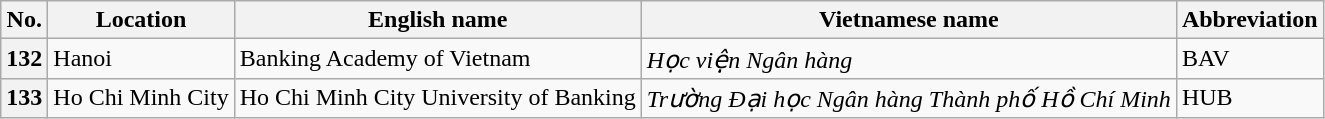<table class="wikitable">
<tr>
<th>No.</th>
<th>Location</th>
<th>English name</th>
<th>Vietnamese name</th>
<th>Abbreviation</th>
</tr>
<tr>
<th align="center">132</th>
<td>Hanoi</td>
<td>Banking Academy of Vietnam</td>
<td><em>Học viện Ngân hàng</em></td>
<td>BAV</td>
</tr>
<tr>
<th align="center">133</th>
<td>Ho Chi Minh City</td>
<td>Ho Chi Minh City University of Banking</td>
<td><em>Trường Đại học Ngân hàng Thành phố Hồ Chí Minh</em></td>
<td>HUB</td>
</tr>
</table>
